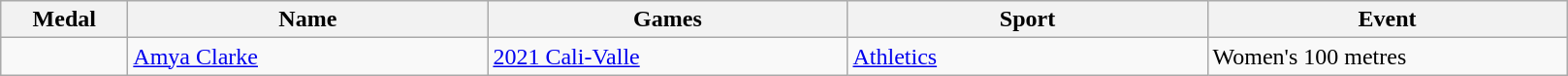<table class="sortable wikitable">
<tr>
<th style="width:5em">Medal</th>
<th style="width:15em">Name</th>
<th style="width:15em">Games</th>
<th style="width:15em">Sport</th>
<th style="width:15em">Event</th>
</tr>
<tr>
<td></td>
<td><a href='#'>Amya Clarke</a></td>
<td><a href='#'>2021 Cali-Valle</a></td>
<td> <a href='#'>Athletics</a></td>
<td>Women's 100 metres</td>
</tr>
</table>
